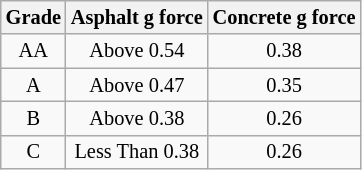<table class="wikitable" style="font-size:85%; text-align:center;">
<tr>
<th>Grade</th>
<th>Asphalt g force</th>
<th>Concrete g force</th>
</tr>
<tr>
<td>AA</td>
<td>Above 0.54</td>
<td>0.38</td>
</tr>
<tr>
<td>A</td>
<td>Above 0.47</td>
<td>0.35</td>
</tr>
<tr>
<td>B</td>
<td>Above 0.38</td>
<td>0.26</td>
</tr>
<tr>
<td>C</td>
<td>Less Than 0.38</td>
<td>0.26</td>
</tr>
</table>
